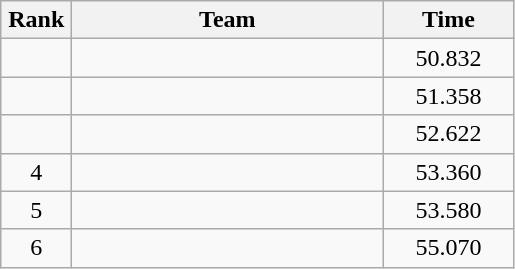<table class=wikitable style="text-align:center">
<tr>
<th width=40>Rank</th>
<th width=200>Team</th>
<th width=80>Time</th>
</tr>
<tr>
<td></td>
<td align=left></td>
<td>50.832</td>
</tr>
<tr>
<td></td>
<td align=left></td>
<td>51.358</td>
</tr>
<tr>
<td></td>
<td align=left></td>
<td>52.622</td>
</tr>
<tr>
<td>4</td>
<td align=left></td>
<td>53.360</td>
</tr>
<tr>
<td>5</td>
<td align=left></td>
<td>53.580</td>
</tr>
<tr>
<td>6</td>
<td align=left></td>
<td>55.070</td>
</tr>
</table>
